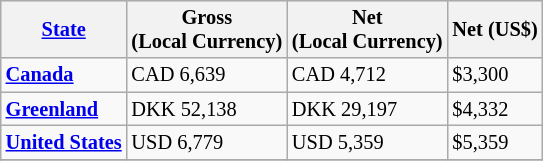<table class="wikitable sortable" style="font-size:85%;">
<tr style="background:#efefef;">
<th><a href='#'>State</a></th>
<th>Gross<br>(Local Currency)</th>
<th>Net<br>(Local Currency)</th>
<th>Net (US$)</th>
</tr>
<tr>
<td> <strong><a href='#'>Canada</a></strong></td>
<td>CAD 6,639</td>
<td>CAD 4,712</td>
<td>$3,300</td>
</tr>
<tr>
<td> <strong><a href='#'>Greenland</a></strong></td>
<td>DKK 52,138</td>
<td>DKK 29,197</td>
<td>$4,332</td>
</tr>
<tr>
<td> <strong><a href='#'>United States</a></strong></td>
<td>USD 6,779</td>
<td>USD 5,359</td>
<td>$5,359</td>
</tr>
<tr>
</tr>
</table>
